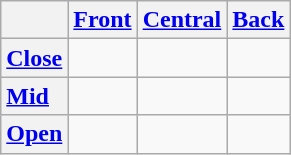<table class="wikitable" style="text-align: center;">
<tr>
<th></th>
<th><a href='#'>Front</a></th>
<th><a href='#'>Central</a></th>
<th><a href='#'>Back</a></th>
</tr>
<tr>
<th style="text-align: left;"><a href='#'>Close</a></th>
<td style="font-size:120%"></td>
<td style="font-size:120%"></td>
<td style="font-size:120%"></td>
</tr>
<tr>
<th style="text-align: left;"><a href='#'>Mid</a></th>
<td style="font-size:120%"></td>
<td style="font-size:120%"></td>
<td style="font-size:120%"></td>
</tr>
<tr>
<th style="text-align: left;"><a href='#'>Open</a></th>
<td></td>
<td style="font-size:120%"></td>
<td></td>
</tr>
</table>
